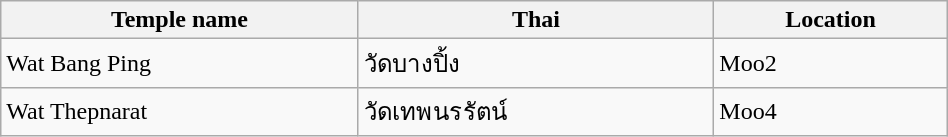<table class="wikitable" style="width:50%;">
<tr>
<th>Temple name</th>
<th>Thai</th>
<th>Location</th>
</tr>
<tr>
<td>Wat Bang Ping</td>
<td>วัดบางปิ้ง</td>
<td>Moo2</td>
</tr>
<tr>
<td>Wat Thepnarat</td>
<td>วัดเทพนรรัตน์</td>
<td>Moo4</td>
</tr>
</table>
